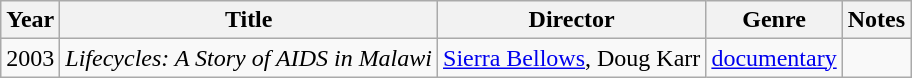<table class="wikitable sortable">
<tr>
<th>Year</th>
<th>Title</th>
<th>Director</th>
<th>Genre</th>
<th class="unsortable">Notes</th>
</tr>
<tr>
<td>2003</td>
<td><em>Lifecycles: A Story of AIDS in Malawi</em></td>
<td><a href='#'>Sierra Bellows</a>, Doug Karr</td>
<td><a href='#'>documentary</a></td>
<td></td>
</tr>
</table>
